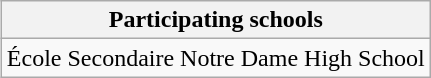<table class="wikitable" align=right>
<tr>
<th>Participating schools</th>
</tr>
<tr>
<td>École Secondaire Notre Dame High School</td>
</tr>
</table>
